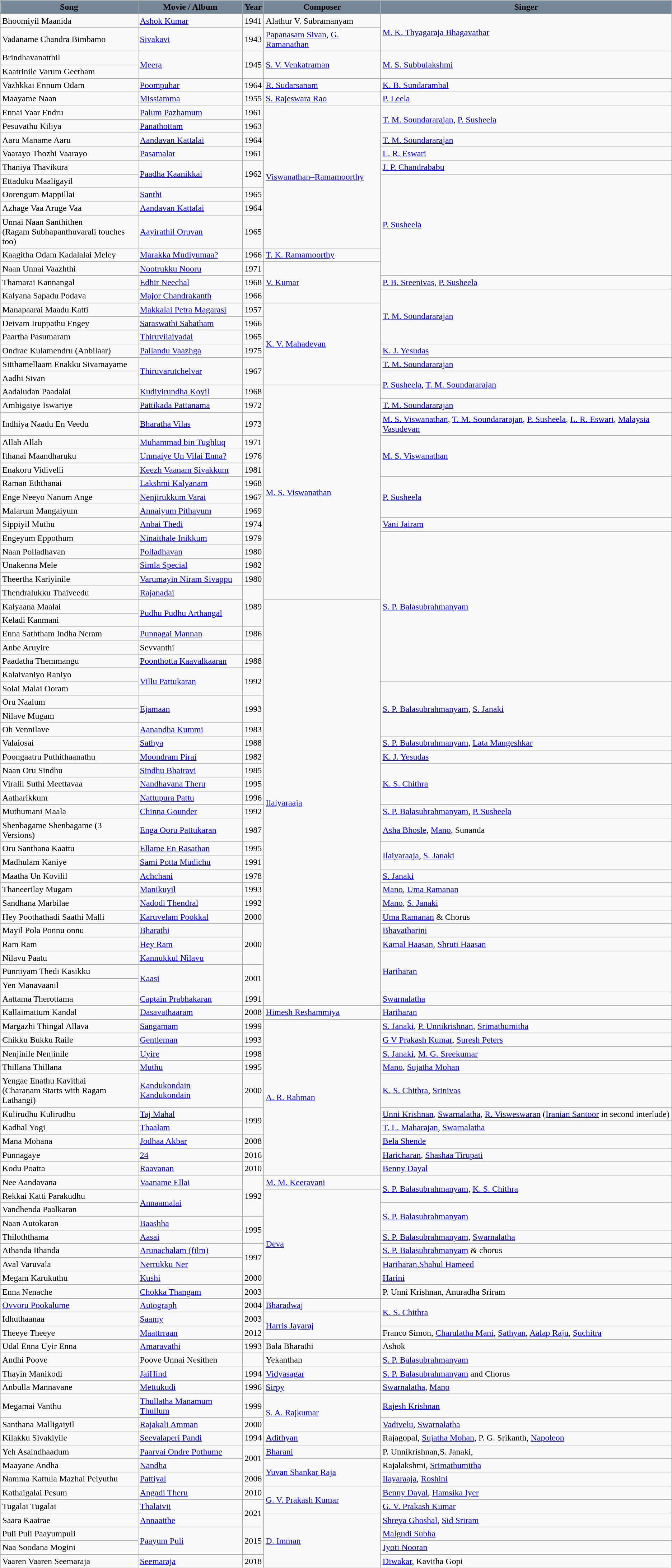<table class="wikitable">
<tr>
<th style="background:#778899">Song</th>
<th style="background:#778899">Movie / Album</th>
<th style="background:#778899">Year</th>
<th style="background:#778899">Composer</th>
<th style="background:#778899">Singer</th>
</tr>
<tr>
<td>Bhoomiyil Maanida</td>
<td><a href='#'>Ashok Kumar</a></td>
<td>1941</td>
<td>Alathur V. Subramanyam</td>
<td Rowspan="2"><a href='#'>M. K. Thyagaraja Bhagavathar</a></td>
</tr>
<tr>
<td>Vadaname Chandra Bimbamo</td>
<td><a href='#'>Sivakavi</a></td>
<td>1943</td>
<td><a href='#'>Papanasam Sivan</a>, <a href='#'>G. Ramanathan</a></td>
</tr>
<tr>
<td>Brindhavanatthil</td>
<td Rowspan="2"><a href='#'>Meera</a></td>
<td Rowspan="2">1945</td>
<td Rowspan="2"><a href='#'>S. V. Venkatraman</a></td>
<td Rowspan="2"><a href='#'>M. S. Subbulakshmi</a></td>
</tr>
<tr>
<td>Kaatrinile Varum Geetham</td>
</tr>
<tr>
<td>Vazhkkai Ennum Odam</td>
<td><a href='#'>Poompuhar</a></td>
<td>1964</td>
<td><a href='#'>R. Sudarsanam</a></td>
<td><a href='#'>K. B. Sundarambal</a></td>
</tr>
<tr>
<td>Maayame Naan</td>
<td><a href='#'>Missiamma</a></td>
<td>1955</td>
<td><a href='#'>S. Rajeswara Rao</a></td>
<td><a href='#'>P. Leela</a></td>
</tr>
<tr>
<td>Ennai Yaar Endru</td>
<td><a href='#'>Palum Pazhamum</a></td>
<td>1961</td>
<td rowspan="9"><a href='#'>Viswanathan–Ramamoorthy</a></td>
<td rowspan=2><a href='#'>T. M. Soundararajan</a>, <a href='#'>P. Susheela</a></td>
</tr>
<tr>
<td>Pesuvathu Kiliya</td>
<td><a href='#'>Panathottam</a></td>
<td>1963</td>
</tr>
<tr>
<td>Aaru Maname Aaru</td>
<td><a href='#'>Aandavan Kattalai</a></td>
<td>1964</td>
<td><a href='#'>T. M. Soundararajan</a></td>
</tr>
<tr>
<td>Vaarayo Thozhi Vaarayo</td>
<td><a href='#'>Pasamalar</a></td>
<td>1961</td>
<td><a href='#'>L. R. Eswari</a></td>
</tr>
<tr>
<td>Thaniya Thavikura</td>
<td rowspan="2"><a href='#'>Paadha Kaanikkai</a></td>
<td rowspan="2">1962</td>
<td><a href='#'>J. P. Chandrababu</a></td>
</tr>
<tr>
<td>Ettaduku Maaligayil</td>
<td rowspan="6"><a href='#'>P. Susheela</a></td>
</tr>
<tr>
<td>Oorengum Mappillai</td>
<td><a href='#'>Santhi</a></td>
<td>1965</td>
</tr>
<tr>
<td>Azhage Vaa Aruge Vaa</td>
<td><a href='#'>Aandavan Kattalai</a></td>
<td>1964</td>
</tr>
<tr>
<td>Unnai Naan Santhithen<br>(Ragam Subhapanthuvarali touches too)</td>
<td><a href='#'>Aayirathil Oruvan</a></td>
<td>1965</td>
</tr>
<tr>
<td>Kaagitha Odam Kadalalai Meley</td>
<td><a href='#'>Marakka Mudiyumaa?</a></td>
<td>1966</td>
<td><a href='#'>T. K. Ramamoorthy</a></td>
</tr>
<tr>
<td>Naan Unnai Vaazhthi</td>
<td><a href='#'>Nootrukku Nooru</a></td>
<td>1971</td>
<td rowspan=3><a href='#'>V. Kumar</a></td>
</tr>
<tr>
<td>Thamarai Kannangal</td>
<td><a href='#'>Edhir Neechal</a></td>
<td>1968</td>
<td><a href='#'>P. B. Sreenivas</a>, <a href='#'>P. Susheela</a></td>
</tr>
<tr>
<td>Kalyana Sapadu Podava</td>
<td><a href='#'>Major Chandrakanth</a></td>
<td>1966</td>
<td rowspan="4"><a href='#'>T. M. Soundararajan</a></td>
</tr>
<tr>
<td>Manapaarai Maadu Katti</td>
<td><a href='#'>Makkalai Petra Magarasi</a></td>
<td>1957</td>
<td rowspan="6"><a href='#'>K. V. Mahadevan</a></td>
</tr>
<tr>
<td>Deivam Iruppathu Engey</td>
<td><a href='#'>Saraswathi Sabatham</a></td>
<td>1966</td>
</tr>
<tr>
<td>Paartha Pasumaram</td>
<td><a href='#'>Thiruvilaiyadal</a></td>
<td>1965</td>
</tr>
<tr>
<td>Ondrae Kulamendru (Anbilaar)</td>
<td><a href='#'>Pallandu Vaazhga</a></td>
<td>1975</td>
<td><a href='#'>K. J. Yesudas</a></td>
</tr>
<tr>
<td>Sitthamellaam Enakku Sivamayame</td>
<td rowspan="2"><a href='#'>Thiruvarutchelvar</a></td>
<td rowspan="2">1967</td>
<td><a href='#'>T. M. Soundararajan</a></td>
</tr>
<tr>
<td>Aadhi Sivan</td>
<td rowspan="2"><a href='#'>P. Susheela</a>, <a href='#'>T. M. Soundararajan</a></td>
</tr>
<tr>
<td>Aadaludan Paadalai</td>
<td><a href='#'>Kudiyirundha Koyil</a></td>
<td>1968</td>
<td rowspan="15"><a href='#'>M. S. Viswanathan</a></td>
</tr>
<tr>
<td>Ambigaiye Iswariye</td>
<td><a href='#'>Pattikada Pattanama</a></td>
<td>1972</td>
<td><a href='#'>T. M. Soundararajan</a></td>
</tr>
<tr>
<td>Indhiya Naadu En Veedu</td>
<td><a href='#'>Bharatha Vilas</a></td>
<td>1973</td>
<td><a href='#'>M. S. Viswanathan</a>, <a href='#'>T. M. Soundararajan</a>, <a href='#'>P. Susheela</a>, <a href='#'>L. R. Eswari</a>, <a href='#'>Malaysia Vasudevan</a></td>
</tr>
<tr>
<td>Allah Allah</td>
<td><a href='#'>Muhammad bin Tughluq</a></td>
<td>1971</td>
<td rowspan="3"><a href='#'>M. S. Viswanathan</a></td>
</tr>
<tr>
<td>Ithanai Maandharuku</td>
<td><a href='#'>Unmaiye Un Vilai Enna?</a></td>
<td>1976</td>
</tr>
<tr>
<td>Enakoru Vidivelli</td>
<td><a href='#'>Keezh Vaanam Sivakkum</a></td>
<td>1981</td>
</tr>
<tr>
<td>Raman Eththanai</td>
<td><a href='#'>Lakshmi Kalyanam</a></td>
<td>1968</td>
<td rowspan="3"><a href='#'>P. Susheela</a></td>
</tr>
<tr>
<td>Enge Neeyo Nanum Ange</td>
<td><a href='#'>Nenjirukkum Varai</a></td>
<td>1967</td>
</tr>
<tr>
<td>Malarum Mangaiyum</td>
<td><a href='#'>Annaiyum Pithavum</a></td>
<td>1969</td>
</tr>
<tr>
<td>Sippiyil Muthu</td>
<td><a href='#'>Anbai Thedi</a></td>
<td>1974</td>
<td><a href='#'>Vani Jairam</a></td>
</tr>
<tr>
<td>Engeyum Eppothum</td>
<td><a href='#'>Ninaithale Inikkum</a></td>
<td>1979</td>
<td rowspan="11"><a href='#'>S. P. Balasubrahmanyam</a></td>
</tr>
<tr>
<td>Naan Polladhavan</td>
<td><a href='#'>Polladhavan</a></td>
<td>1980</td>
</tr>
<tr>
<td>Unakenna Mele</td>
<td><a href='#'>Simla Special</a></td>
<td>1982</td>
</tr>
<tr>
<td>Theertha Kariyinile</td>
<td><a href='#'>Varumayin Niram Sivappu</a></td>
<td>1980</td>
</tr>
<tr>
<td>Thendralukku Thaiveedu</td>
<td><a href='#'>Rajanadai</a></td>
<td rowspan=3>1989</td>
</tr>
<tr>
<td>Kalyaana Maalai</td>
<td rowspan="2"><a href='#'>Pudhu Pudhu Arthangal</a></td>
<td rowspan="29"><a href='#'>Ilaiyaraaja</a></td>
</tr>
<tr>
<td>Keladi Kanmani</td>
</tr>
<tr>
<td>Enna Saththam Indha Neram</td>
<td><a href='#'>Punnagai Mannan</a></td>
<td>1986</td>
</tr>
<tr>
<td>Anbe Aruyire</td>
<td>Sevvanthi</td>
<td></td>
</tr>
<tr>
<td>Paadatha Themmangu</td>
<td><a href='#'>Poonthotta Kaavalkaaran</a></td>
<td>1988</td>
</tr>
<tr>
<td>Kalaivaniyo Raniyo</td>
<td rowspan=2><a href='#'>Villu Pattukaran</a></td>
<td rowspan=2>1992</td>
</tr>
<tr>
<td>Solai Malai Ooram</td>
<td rowspan="4"><a href='#'>S. P. Balasubrahmanyam</a>, <a href='#'>S. Janaki</a></td>
</tr>
<tr>
<td>Oru Naalum</td>
<td rowspan="2"><a href='#'>Ejamaan</a></td>
<td rowspan="2">1993</td>
</tr>
<tr>
<td>Nilave Mugam</td>
</tr>
<tr>
<td>Oh Vennilave</td>
<td><a href='#'>Aanandha Kummi</a></td>
<td>1983</td>
</tr>
<tr>
<td>Valaiosai</td>
<td><a href='#'>Sathya</a></td>
<td>1988</td>
<td><a href='#'>S. P. Balasubrahmanyam</a>, <a href='#'>Lata Mangeshkar</a></td>
</tr>
<tr>
<td>Poongaatru Puthithaanathu</td>
<td><a href='#'>Moondram Pirai</a></td>
<td>1982</td>
<td><a href='#'>K. J. Yesudas</a></td>
</tr>
<tr>
<td>Naan Oru Sindhu</td>
<td><a href='#'>Sindhu Bhairavi</a></td>
<td>1985</td>
<td rowspan=3><a href='#'>K. S. Chithra</a></td>
</tr>
<tr>
<td>Viralil Suthi Meettavaa</td>
<td><a href='#'>Nandhavana Theru</a></td>
<td>1995</td>
</tr>
<tr>
<td>Aatharikkum</td>
<td><a href='#'>Nattupura Pattu</a></td>
<td>1996</td>
</tr>
<tr>
<td>Muthumani Maala</td>
<td><a href='#'>Chinna Gounder</a></td>
<td>1992</td>
<td><a href='#'>S. P. Balasubrahmanyam</a>, <a href='#'>P. Susheela</a></td>
</tr>
<tr>
<td>Shenbagame Shenbagame (3 Versions)</td>
<td><a href='#'>Enga Ooru Pattukaran</a></td>
<td>1987</td>
<td><a href='#'>Asha Bhosle</a>, <a href='#'>Mano</a>, Sunanda</td>
</tr>
<tr>
<td>Oru Santhana Kaattu</td>
<td><a href='#'>Ellame En Rasathan</a></td>
<td>1995</td>
<td rowspan=2><a href='#'>Ilaiyaraaja</a>, <a href='#'>S. Janaki</a></td>
</tr>
<tr>
<td>Madhulam Kaniye</td>
<td><a href='#'>Sami Potta Mudichu</a></td>
<td>1991</td>
</tr>
<tr>
<td>Maatha Un Kovilil</td>
<td><a href='#'>Achchani</a></td>
<td>1978</td>
<td><a href='#'>S. Janaki</a></td>
</tr>
<tr>
<td>Thaneerilay Mugam</td>
<td><a href='#'>Manikuyil</a></td>
<td>1993</td>
<td><a href='#'>Mano</a>, <a href='#'>Uma Ramanan</a></td>
</tr>
<tr>
<td>Sandhana Marbilae</td>
<td><a href='#'>Nadodi Thendral</a></td>
<td>1992</td>
<td><a href='#'>Mano</a>, <a href='#'>S. Janaki</a></td>
</tr>
<tr>
<td>Hey Poothathadi Saathi Malli</td>
<td><a href='#'>Karuvelam Pookkal</a></td>
<td>2000</td>
<td><a href='#'>Uma Ramanan</a> & Chorus</td>
</tr>
<tr>
<td>Mayil Pola Ponnu onnu</td>
<td><a href='#'>Bharathi</a></td>
<td rowspan=3>2000</td>
<td><a href='#'>Bhavatharini</a></td>
</tr>
<tr>
<td>Ram Ram</td>
<td><a href='#'>Hey Ram</a></td>
<td><a href='#'>Kamal Haasan</a>, <a href='#'>Shruti Haasan</a></td>
</tr>
<tr>
<td>Nilavu Paatu</td>
<td><a href='#'>Kannukkul Nilavu</a></td>
<td rowspan="3"><a href='#'>Hariharan</a></td>
</tr>
<tr>
<td>Punniyam Thedi Kasikku</td>
<td rowspan=2><a href='#'>Kaasi</a></td>
<td rowspan=2>2001</td>
</tr>
<tr>
<td>Yen Manavaanil</td>
</tr>
<tr>
<td>Aattama Therottama</td>
<td><a href='#'>Captain Prabhakaran</a></td>
<td>1991</td>
<td><a href='#'>Swarnalatha</a></td>
</tr>
<tr>
<td>Kallaimattum Kandal</td>
<td><a href='#'>Dasavathaaram</a></td>
<td>2008</td>
<td><a href='#'>Himesh Reshammiya</a></td>
<td><a href='#'>Hariharan</a></td>
</tr>
<tr>
<td>Margazhi Thingal Allava</td>
<td><a href='#'>Sangamam</a></td>
<td>1999</td>
<td rowspan="10"><a href='#'>A. R. Rahman</a></td>
<td><a href='#'>S. Janaki</a>, <a href='#'>P. Unnikrishnan</a>, <a href='#'>Srimathumitha</a></td>
</tr>
<tr>
<td>Chikku Bukku Raile</td>
<td><a href='#'>Gentleman</a></td>
<td>1993</td>
<td><a href='#'>G V Prakash Kumar</a>, <a href='#'>Suresh Peters</a></td>
</tr>
<tr>
<td>Nenjinile Nenjinile</td>
<td><a href='#'>Uyire</a></td>
<td>1998</td>
<td><a href='#'>S. Janaki</a>, <a href='#'>M. G. Sreekumar</a></td>
</tr>
<tr>
<td>Thillana Thillana</td>
<td><a href='#'>Muthu</a></td>
<td>1995</td>
<td><a href='#'>Mano</a>, <a href='#'>Sujatha Mohan</a></td>
</tr>
<tr>
<td>Yengae Enathu Kavithai<br>(Charanam Starts with Ragam Lathangi)</td>
<td><a href='#'>Kandukondain Kandukondain</a></td>
<td>2000</td>
<td><a href='#'>K. S. Chithra</a>, <a href='#'>Srinivas</a></td>
</tr>
<tr>
<td>Kulirudhu Kulirudhu</td>
<td><a href='#'>Taj Mahal</a></td>
<td rowspan=2>1999</td>
<td><a href='#'>Unni Krishnan</a>, <a href='#'>Swarnalatha</a>, <a href='#'>R. Visweswaran</a> (<a href='#'>Iranian Santoor</a> in second interlude)</td>
</tr>
<tr>
<td>Kadhal Yogi</td>
<td><a href='#'>Thaalam</a></td>
<td><a href='#'>T. L. Maharajan</a>, <a href='#'>Swarnalatha</a></td>
</tr>
<tr>
<td>Mana Mohana</td>
<td><a href='#'>Jodhaa Akbar</a></td>
<td>2008</td>
<td><a href='#'>Bela Shende</a></td>
</tr>
<tr>
<td>Punnagaye</td>
<td><a href='#'>24</a></td>
<td>2016</td>
<td><a href='#'>Haricharan</a>, <a href='#'>Shashaa Tirupati</a></td>
</tr>
<tr>
<td>Kodu Poatta</td>
<td><a href='#'>Raavanan</a></td>
<td>2010</td>
<td><a href='#'>Benny Dayal</a></td>
</tr>
<tr>
<td>Nee Aandavana</td>
<td><a href='#'>Vaaname Ellai</a></td>
<td rowspan="3">1992</td>
<td><a href='#'>M. M. Keeravani</a></td>
<td rowspan=2><a href='#'>S. P. Balasubrahmanyam</a>, <a href='#'>K. S. Chithra</a></td>
</tr>
<tr>
<td>Rekkai Katti Parakudhu</td>
<td rowspan="2"><a href='#'>Annaamalai</a></td>
<td rowspan="8"><a href='#'>Deva</a></td>
</tr>
<tr>
<td>Vandhenda Paalkaran</td>
<td rowspan="2"><a href='#'>S. P. Balasubrahmanyam</a></td>
</tr>
<tr>
<td>Naan Autokaran</td>
<td><a href='#'>Baashha</a></td>
<td rowspan=2>1995</td>
</tr>
<tr>
<td>Thiloththama</td>
<td><a href='#'>Aasai</a></td>
<td><a href='#'>S. P. Balasubrahmanyam</a>, <a href='#'>Swarnalatha</a></td>
</tr>
<tr>
<td>Athanda Ithanda</td>
<td><a href='#'>Arunachalam (film)</a></td>
<td rowspan=2>1997</td>
<td><a href='#'>S. P. Balasubrahmanyam</a> & chorus</td>
</tr>
<tr>
<td>Aval Varuvala</td>
<td><a href='#'>Nerrukku Ner</a></td>
<td><a href='#'>Hariharan</a>,<a href='#'>Shahul Hameed</a></td>
</tr>
<tr>
<td>Megam Karukuthu</td>
<td><a href='#'>Kushi</a></td>
<td>2000</td>
<td><a href='#'>Harini</a></td>
</tr>
<tr>
<td>Enna Nenache</td>
<td><a href='#'>Chokka Thangam</a></td>
<td>2003</td>
<td>P. Unni Krishnan, Anuradha Sriram</td>
</tr>
<tr>
<td><a href='#'>Ovvoru Pookalume</a></td>
<td><a href='#'>Autograph</a></td>
<td>2004</td>
<td><a href='#'>Bharadwaj</a></td>
<td rowspan="2"><a href='#'>K. S. Chithra</a></td>
</tr>
<tr>
<td>Idhuthaanaa</td>
<td><a href='#'>Saamy</a></td>
<td>2003</td>
<td rowspan=2><a href='#'>Harris Jayaraj</a></td>
</tr>
<tr>
<td>Theeye Theeye</td>
<td><a href='#'>Maattrraan</a></td>
<td>2012</td>
<td>Franco Simon, <a href='#'>Charulatha Mani</a>, <a href='#'>Sathyan</a>, <a href='#'>Aalap Raju</a>, <a href='#'>Suchitra</a></td>
</tr>
<tr>
<td>Udal Enna Uyir Enna</td>
<td><a href='#'>Amaravathi</a></td>
<td>1993</td>
<td>Bala Bharathi</td>
<td>Ashok</td>
</tr>
<tr>
<td>Andhi Poove</td>
<td>Poove Unnai Nesithen</td>
<td></td>
<td>Yekanthan</td>
<td><a href='#'>S. P. Balasubrahmanyam</a></td>
</tr>
<tr>
<td>Thayin Manikodi</td>
<td><a href='#'>JaiHind</a></td>
<td>1994</td>
<td><a href='#'>Vidyasagar</a></td>
<td><a href='#'>S. P. Balasubrahmanyam</a> and Chorus</td>
</tr>
<tr>
<td>Anbulla Mannavane</td>
<td><a href='#'>Mettukudi</a></td>
<td>1996</td>
<td><a href='#'>Sirpy</a></td>
<td><a href='#'>Swarnalatha</a>, <a href='#'>Mano</a></td>
</tr>
<tr>
<td>Megamai Vanthu</td>
<td><a href='#'>Thullatha Manamum Thullum</a></td>
<td>1999</td>
<td rowspan=2><a href='#'>S. A. Rajkumar</a></td>
<td><a href='#'>Rajesh Krishnan</a></td>
</tr>
<tr>
<td>Santhana Malligaiyil</td>
<td><a href='#'>Rajakali Amman</a></td>
<td>2000</td>
<td><a href='#'>Vadivelu</a>, <a href='#'>Swarnalatha</a></td>
</tr>
<tr>
<td>Kilakku Sivakiyile</td>
<td><a href='#'>Seevalaperi Pandi</a></td>
<td>1994</td>
<td><a href='#'>Adithyan</a></td>
<td>Rajagopal, <a href='#'>Sujatha Mohan</a>, P. G. Srikanth, <a href='#'>Napoleon</a></td>
</tr>
<tr>
<td>Yeh Asaindhaadum</td>
<td><a href='#'>Paarvai Ondre Pothume</a></td>
<td rowspan=2>2001</td>
<td><a href='#'>Bharani</a></td>
<td>P. Unnikrishnan,S. Janaki,</td>
</tr>
<tr>
<td>Maayane Andha</td>
<td><a href='#'>Nandha</a></td>
<td rowspan=2><a href='#'>Yuvan Shankar Raja</a></td>
<td>Rajalakshmi, <a href='#'>Srimathumitha</a></td>
</tr>
<tr>
<td>Namma Kattula Mazhai Peiyuthu</td>
<td><a href='#'>Pattiyal</a></td>
<td>2006</td>
<td><a href='#'>Ilayaraaja</a>, <a href='#'>Roshini</a></td>
</tr>
<tr>
<td>Kathaigalai Pesum</td>
<td><a href='#'>Angadi Theru</a></td>
<td>2010</td>
<td rowspan=2><a href='#'>G. V. Prakash Kumar</a></td>
<td><a href='#'>Benny Dayal</a>, <a href='#'>Hamsika Iyer</a></td>
</tr>
<tr>
<td>Tugalai Tugalai</td>
<td><a href='#'>Thalaivii</a></td>
<td rowspan=2>2021</td>
<td><a href='#'>G. V. Prakash Kumar</a></td>
</tr>
<tr>
<td>Saara Kaatrae</td>
<td><a href='#'>Annaatthe</a></td>
<td rowspan=4><a href='#'>D. Imman</a></td>
<td><a href='#'>Shreya Ghoshal</a>, <a href='#'>Sid Sriram</a></td>
</tr>
<tr>
<td>Puli Puli Paayumpuli</td>
<td rowspan=2><a href='#'>Paayum Puli</a></td>
<td rowspan=2>2015</td>
<td><a href='#'>Malgudi Subha</a></td>
</tr>
<tr>
<td>Naa Soodana Mogini</td>
<td><a href='#'>Jyoti Nooran</a></td>
</tr>
<tr>
<td>Vaaren Vaaren Seemaraja</td>
<td><a href='#'>Seemaraja</a></td>
<td>2018</td>
<td><a href='#'>Diwakar</a>, Kavitha Gopi</td>
</tr>
</table>
